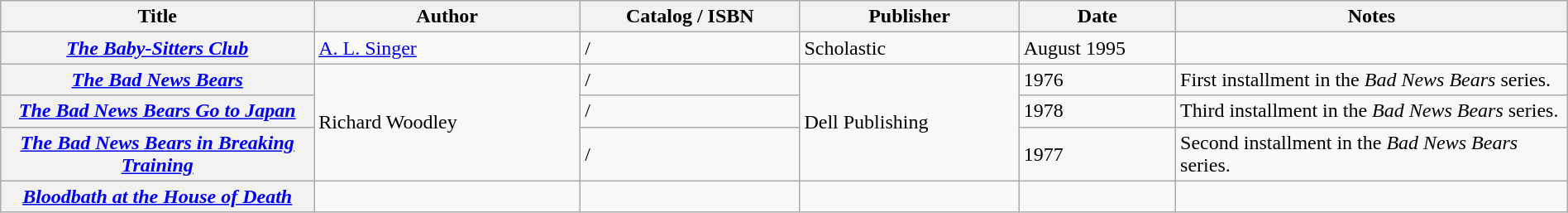<table class="wikitable sortable" style="width:100%;">
<tr>
<th width=20%>Title</th>
<th width=17%>Author</th>
<th width=14%>Catalog / ISBN</th>
<th width=14%>Publisher</th>
<th width=10%>Date</th>
<th width=25%>Notes</th>
</tr>
<tr>
<th><em><a href='#'>The Baby-Sitters Club</a></em></th>
<td><a href='#'>A. L. Singer</a></td>
<td> / </td>
<td>Scholastic</td>
<td>August 1995</td>
<td></td>
</tr>
<tr>
<th><em><a href='#'>The Bad News Bears</a></em></th>
<td rowspan="3">Richard Woodley</td>
<td> / </td>
<td rowspan="3">Dell Publishing</td>
<td>1976</td>
<td>First installment in the <em>Bad News Bears</em> series.</td>
</tr>
<tr>
<th><em><a href='#'>The Bad News Bears Go to Japan</a></em></th>
<td> / </td>
<td>1978</td>
<td>Third installment in the <em>Bad News Bears</em> series.</td>
</tr>
<tr>
<th><em><a href='#'>The Bad News Bears in Breaking Training</a></em></th>
<td> / </td>
<td>1977</td>
<td>Second installment in the <em>Bad News Bears</em> series.</td>
</tr>
<tr>
<th><em><a href='#'>Bloodbath at the House of Death</a></em></th>
<td></td>
<td></td>
<td></td>
<td></td>
<td></td>
</tr>
</table>
